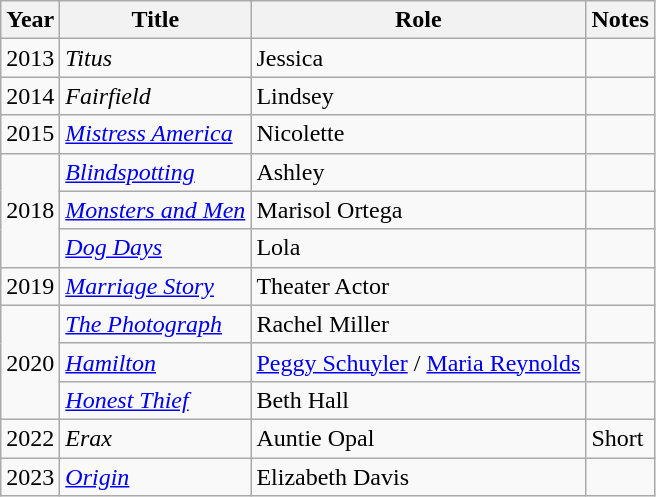<table class="wikitable">
<tr>
<th>Year</th>
<th>Title</th>
<th>Role</th>
<th>Notes</th>
</tr>
<tr>
<td>2013</td>
<td><em>Titus</em></td>
<td>Jessica</td>
<td></td>
</tr>
<tr>
<td>2014</td>
<td><em>Fairfield</em></td>
<td>Lindsey</td>
<td></td>
</tr>
<tr>
<td>2015</td>
<td><em><a href='#'>Mistress America</a></em></td>
<td>Nicolette</td>
<td></td>
</tr>
<tr>
<td rowspan="3">2018</td>
<td><em><a href='#'>Blindspotting</a></em></td>
<td>Ashley</td>
<td></td>
</tr>
<tr>
<td><em><a href='#'>Monsters and Men</a></em></td>
<td>Marisol Ortega</td>
<td></td>
</tr>
<tr>
<td><em><a href='#'>Dog Days</a></em></td>
<td>Lola</td>
<td></td>
</tr>
<tr>
<td>2019</td>
<td><em><a href='#'>Marriage Story</a></em></td>
<td>Theater Actor</td>
<td></td>
</tr>
<tr>
<td rowspan="3">2020</td>
<td><em><a href='#'>The Photograph</a></em></td>
<td>Rachel Miller</td>
<td></td>
</tr>
<tr>
<td><em><a href='#'>Hamilton</a></em></td>
<td><a href='#'>Peggy Schuyler</a> / <a href='#'>Maria Reynolds</a></td>
<td></td>
</tr>
<tr>
<td><em><a href='#'>Honest Thief</a></em></td>
<td>Beth Hall</td>
<td></td>
</tr>
<tr>
<td>2022</td>
<td><em>Erax</em></td>
<td>Auntie Opal</td>
<td>Short</td>
</tr>
<tr>
<td>2023</td>
<td><em><a href='#'>Origin</a></em></td>
<td>Elizabeth Davis</td>
<td></td>
</tr>
</table>
